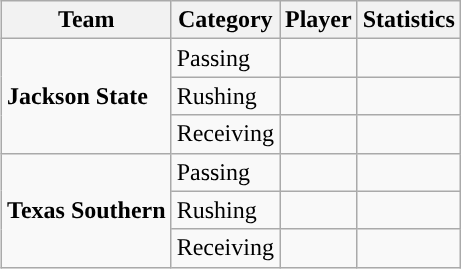<table class="wikitable" style="float: right;">
<tr>
<th>Team</th>
<th>Category</th>
<th>Player</th>
<th>Statistics</th>
</tr>
<tr>
<td rowspan=3><strong>Jackson State</strong></td>
<td>Passing</td>
<td></td>
<td></td>
</tr>
<tr>
<td>Rushing</td>
<td></td>
<td></td>
</tr>
<tr>
<td>Receiving</td>
<td></td>
<td></td>
</tr>
<tr>
<td rowspan=3><strong>Texas Southern</strong></td>
<td>Passing</td>
<td></td>
<td></td>
</tr>
<tr>
<td>Rushing</td>
<td></td>
<td></td>
</tr>
<tr>
<td>Receiving</td>
<td></td>
<td></td>
</tr>
</table>
